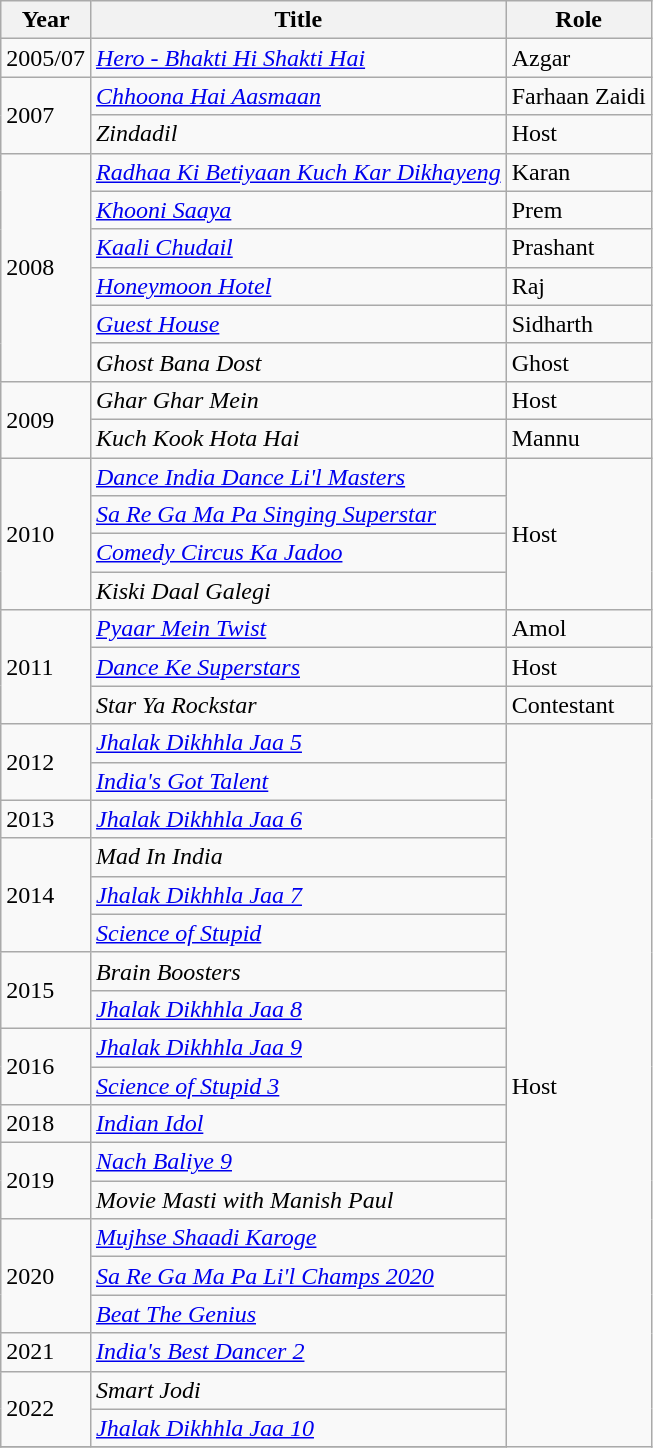<table class="wikitable sortable">
<tr>
<th>Year</th>
<th>Title</th>
<th>Role</th>
</tr>
<tr>
<td>2005/07</td>
<td><em> <a href='#'>Hero - Bhakti Hi Shakti Hai</a></em></td>
<td>Azgar</td>
</tr>
<tr>
<td rowspan=2>2007</td>
<td><em><a href='#'>Chhoona Hai Aasmaan</a></em></td>
<td>Farhaan Zaidi</td>
</tr>
<tr>
<td><em>Zindadil</em></td>
<td>Host</td>
</tr>
<tr>
<td rowspan=6>2008</td>
<td><em><a href='#'>Radhaa Ki Betiyaan Kuch Kar Dikhayeng</a></em></td>
<td>Karan</td>
</tr>
<tr>
<td><em><a href='#'>Khooni Saaya</a></em></td>
<td>Prem</td>
</tr>
<tr>
<td><em><a href='#'>Kaali Chudail</a></em></td>
<td>Prashant</td>
</tr>
<tr>
<td><em><a href='#'>Honeymoon Hotel</a></em></td>
<td>Raj</td>
</tr>
<tr>
<td><em><a href='#'>Guest House</a></em></td>
<td>Sidharth</td>
</tr>
<tr>
<td><em>Ghost Bana Dost</em></td>
<td>Ghost</td>
</tr>
<tr>
<td rowspan=2>2009</td>
<td><em>Ghar Ghar Mein</em></td>
<td>Host</td>
</tr>
<tr>
<td><em>Kuch Kook Hota Hai</em></td>
<td>Mannu</td>
</tr>
<tr>
<td rowspan=4>2010</td>
<td><em><a href='#'>Dance India Dance Li'l Masters</a></em></td>
<td rowspan=4>Host</td>
</tr>
<tr>
<td><em><a href='#'>Sa Re Ga Ma Pa Singing Superstar</a></em></td>
</tr>
<tr>
<td><em><a href='#'>Comedy Circus Ka Jadoo</a></em></td>
</tr>
<tr>
<td><em>Kiski Daal Galegi</em></td>
</tr>
<tr>
<td rowspan=3>2011</td>
<td><em><a href='#'>Pyaar Mein Twist</a></em></td>
<td>Amol</td>
</tr>
<tr>
<td><em><a href='#'>Dance Ke Superstars</a></em></td>
<td>Host</td>
</tr>
<tr>
<td><em>Star Ya Rockstar</em></td>
<td>Contestant</td>
</tr>
<tr>
<td rowspan=2>2012</td>
<td><em><a href='#'>Jhalak Dikhhla Jaa 5</a></em></td>
<td rowspan="20">Host</td>
</tr>
<tr>
<td><em><a href='#'>India's Got Talent</a></em></td>
</tr>
<tr>
<td>2013</td>
<td><em><a href='#'>Jhalak Dikhhla Jaa 6</a></em></td>
</tr>
<tr>
<td rowspan=3>2014</td>
<td><em>Mad In India</em></td>
</tr>
<tr>
<td><em><a href='#'>Jhalak Dikhhla Jaa 7</a></em></td>
</tr>
<tr>
<td><em><a href='#'>Science of Stupid</a></em></td>
</tr>
<tr>
<td rowspan=2>2015</td>
<td><em>Brain Boosters</em></td>
</tr>
<tr>
<td><em><a href='#'>Jhalak Dikhhla Jaa 8</a></em></td>
</tr>
<tr>
<td rowspan=2>2016</td>
<td><em><a href='#'>Jhalak Dikhhla Jaa 9</a></em></td>
</tr>
<tr>
<td><em><a href='#'>Science of Stupid 3</a></em></td>
</tr>
<tr>
<td>2018</td>
<td><em><a href='#'>Indian Idol</a></em></td>
</tr>
<tr>
<td rowspan=2>2019</td>
<td><em><a href='#'>Nach Baliye 9</a></em></td>
</tr>
<tr>
<td><em>Movie Masti with Manish Paul</em></td>
</tr>
<tr>
<td rowspan="3">2020</td>
<td><em><a href='#'>Mujhse Shaadi Karoge</a></em></td>
</tr>
<tr>
<td><em><a href='#'>Sa Re Ga Ma Pa Li'l Champs 2020</a></em></td>
</tr>
<tr>
<td><em><a href='#'>Beat The Genius</a></em></td>
</tr>
<tr>
<td>2021</td>
<td><a href='#'><em>India's Best Dancer 2</em></a></td>
</tr>
<tr>
<td rowspan=2>2022</td>
<td><em>Smart Jodi</em></td>
</tr>
<tr>
<td><em><a href='#'>Jhalak Dikhhla Jaa 10</a></em></td>
</tr>
<tr>
</tr>
</table>
